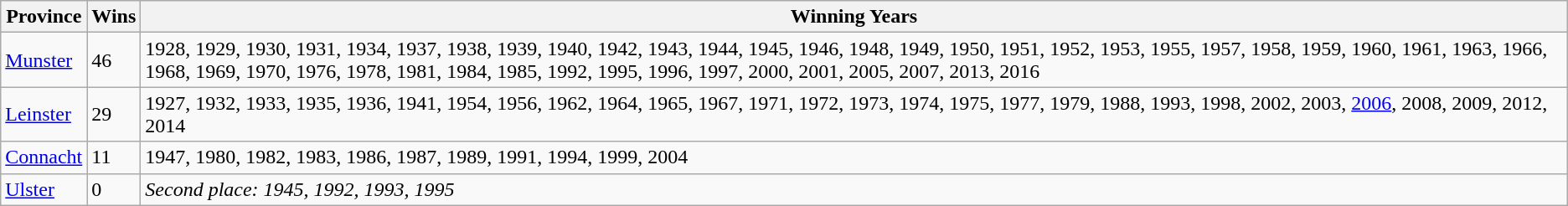<table class="wikitable">
<tr>
<th>Province</th>
<th>Wins</th>
<th>Winning Years</th>
</tr>
<tr>
<td><a href='#'>Munster</a></td>
<td>46</td>
<td>1928, 1929, 1930, 1931, 1934, 1937, 1938, 1939, 1940, 1942, 1943, 1944, 1945, 1946, 1948, 1949, 1950, 1951, 1952, 1953, 1955, 1957, 1958, 1959, 1960, 1961, 1963, 1966, 1968, 1969, 1970, 1976, 1978, 1981, 1984, 1985, 1992, 1995, 1996, 1997, 2000, 2001, 2005, 2007, 2013, 2016</td>
</tr>
<tr>
<td><a href='#'>Leinster</a></td>
<td>29</td>
<td>1927, 1932, 1933, 1935, 1936, 1941, 1954, 1956, 1962, 1964, 1965, 1967, 1971, 1972, 1973, 1974, 1975, 1977, 1979, 1988, 1993, 1998, 2002, 2003, <a href='#'>2006</a>, 2008, 2009, 2012, 2014</td>
</tr>
<tr>
<td><a href='#'>Connacht</a></td>
<td>11</td>
<td>1947, 1980, 1982, 1983, 1986, 1987, 1989, 1991, 1994, 1999, 2004</td>
</tr>
<tr>
<td><a href='#'>Ulster</a></td>
<td>0</td>
<td><em>Second place: 1945, 1992, 1993, 1995</em></td>
</tr>
</table>
